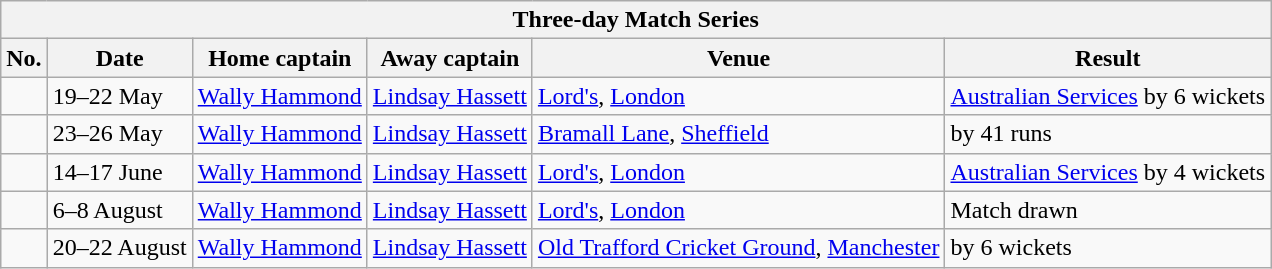<table class="wikitable">
<tr>
<th colspan="9">Three-day Match Series</th>
</tr>
<tr>
<th>No.</th>
<th>Date</th>
<th>Home captain</th>
<th>Away captain</th>
<th>Venue</th>
<th>Result</th>
</tr>
<tr>
<td></td>
<td>19–22 May</td>
<td><a href='#'>Wally Hammond</a></td>
<td><a href='#'>Lindsay Hassett</a></td>
<td><a href='#'>Lord's</a>, <a href='#'>London</a></td>
<td><a href='#'>Australian Services</a> by 6 wickets</td>
</tr>
<tr>
<td></td>
<td>23–26 May</td>
<td><a href='#'>Wally Hammond</a></td>
<td><a href='#'>Lindsay Hassett</a></td>
<td><a href='#'>Bramall Lane</a>, <a href='#'>Sheffield</a></td>
<td> by 41 runs</td>
</tr>
<tr>
<td></td>
<td>14–17 June</td>
<td><a href='#'>Wally Hammond</a></td>
<td><a href='#'>Lindsay Hassett</a></td>
<td><a href='#'>Lord's</a>, <a href='#'>London</a></td>
<td><a href='#'>Australian Services</a> by 4 wickets</td>
</tr>
<tr>
<td></td>
<td>6–8 August</td>
<td><a href='#'>Wally Hammond</a></td>
<td><a href='#'>Lindsay Hassett</a></td>
<td><a href='#'>Lord's</a>, <a href='#'>London</a></td>
<td>Match drawn</td>
</tr>
<tr>
<td></td>
<td>20–22 August</td>
<td><a href='#'>Wally Hammond</a></td>
<td><a href='#'>Lindsay Hassett</a></td>
<td><a href='#'>Old Trafford Cricket Ground</a>, <a href='#'>Manchester</a></td>
<td> by 6 wickets</td>
</tr>
</table>
